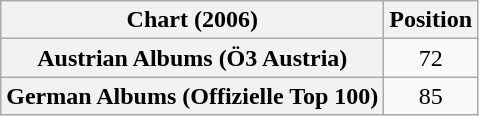<table class="wikitable sortable plainrowheaders" style="text-align:center">
<tr>
<th scope="col">Chart (2006)</th>
<th scope="col">Position</th>
</tr>
<tr>
<th scope="row">Austrian Albums (Ö3 Austria)</th>
<td>72</td>
</tr>
<tr>
<th scope="row">German Albums (Offizielle Top 100)</th>
<td>85</td>
</tr>
</table>
